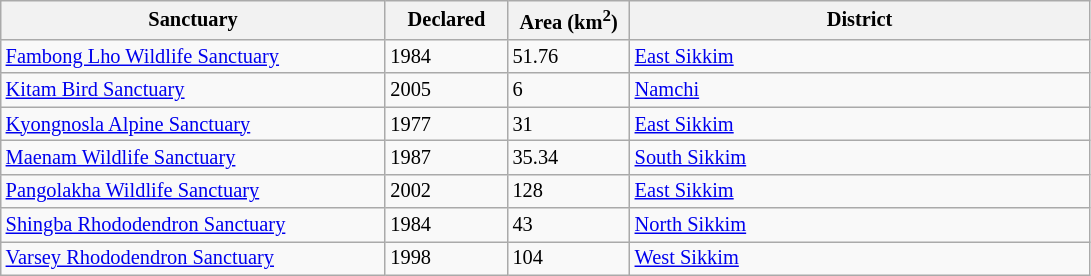<table class="wikitable sortable defaultcenter col1left col4left" style="font-size: 85%">
<tr>
<th scope="col" style="width: 250px;">Sanctuary</th>
<th scope="col" style="width: 75px;">Declared</th>
<th scope="col" style="width: 75px;">Area (km<sup>2</sup>)</th>
<th scope="col" style="width: 300px;">District</th>
</tr>
<tr>
<td><a href='#'>Fambong Lho Wildlife Sanctuary</a></td>
<td>1984</td>
<td>51.76</td>
<td><a href='#'>East Sikkim</a></td>
</tr>
<tr>
<td><a href='#'>Kitam Bird Sanctuary</a></td>
<td>2005</td>
<td>6</td>
<td><a href='#'>Namchi</a></td>
</tr>
<tr>
<td><a href='#'>Kyongnosla Alpine Sanctuary</a></td>
<td>1977</td>
<td>31</td>
<td><a href='#'>East Sikkim</a></td>
</tr>
<tr>
<td><a href='#'>Maenam Wildlife Sanctuary</a></td>
<td>1987</td>
<td>35.34</td>
<td><a href='#'>South Sikkim</a></td>
</tr>
<tr>
<td><a href='#'>Pangolakha Wildlife Sanctuary</a></td>
<td>2002</td>
<td>128</td>
<td><a href='#'>East Sikkim</a></td>
</tr>
<tr>
<td><a href='#'>Shingba Rhododendron Sanctuary</a></td>
<td>1984</td>
<td>43</td>
<td><a href='#'>North Sikkim</a></td>
</tr>
<tr>
<td><a href='#'>Varsey Rhododendron Sanctuary</a></td>
<td>1998</td>
<td>104</td>
<td><a href='#'>West Sikkim</a></td>
</tr>
</table>
